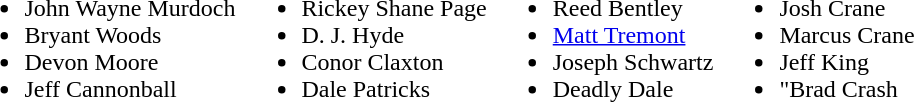<table>
<tr>
<td valign=top><br><ul><li>John Wayne Murdoch</li><li>Bryant Woods</li><li>Devon Moore</li><li>Jeff Cannonball</li></ul></td>
<td valign=top><br><ul><li>Rickey Shane Page</li><li>D. J. Hyde</li><li>Conor Claxton</li><li>Dale Patricks</li></ul></td>
<td valign=top><br><ul><li>Reed Bentley</li><li><a href='#'>Matt Tremont</a></li><li>Joseph Schwartz</li><li>Deadly Dale</li></ul></td>
<td valign=top><br><ul><li>Josh Crane</li><li>Marcus Crane</li><li>Jeff King</li><li>"Brad Crash</li></ul></td>
</tr>
</table>
